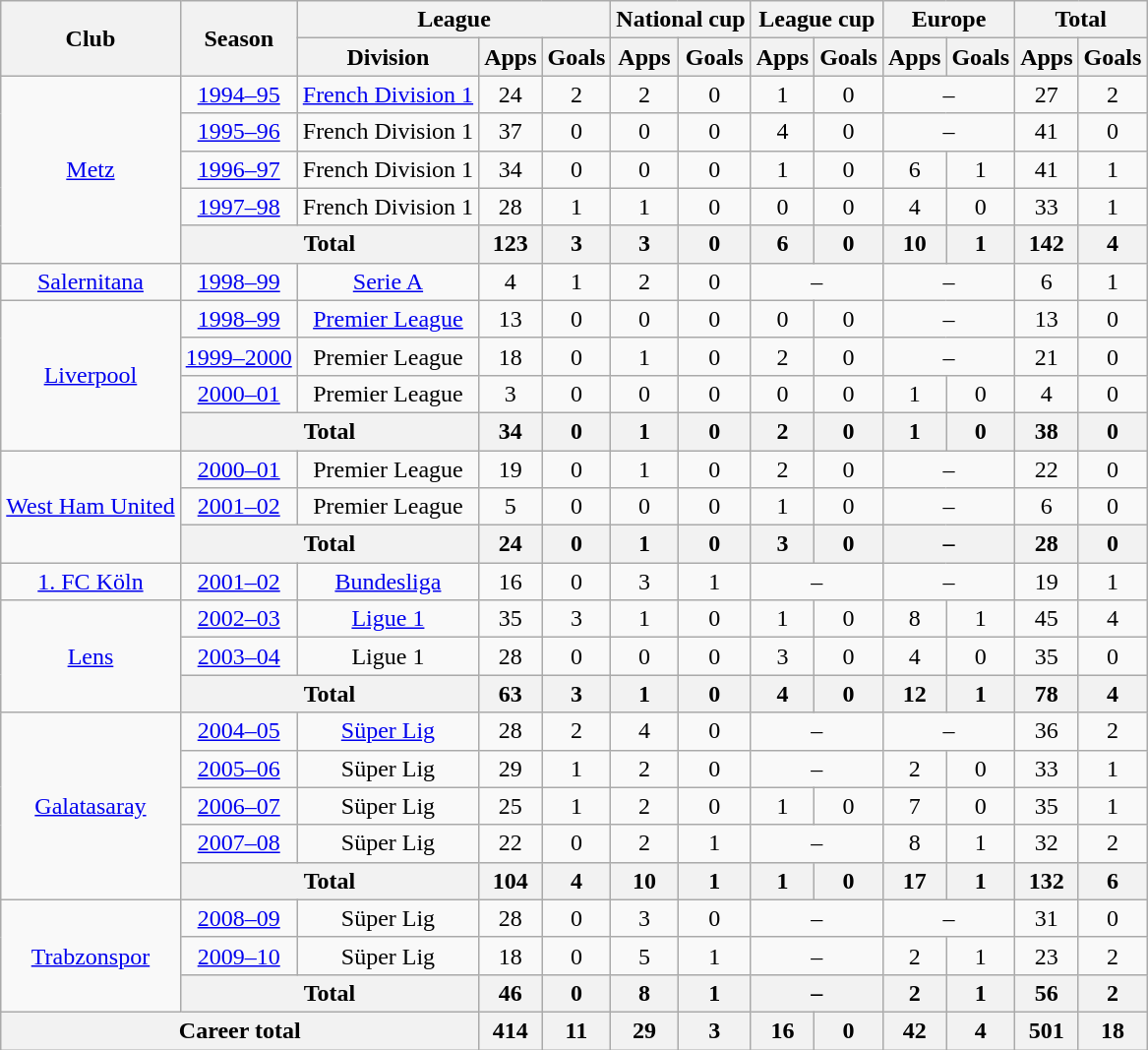<table class="wikitable" style="text-align: center;">
<tr>
<th rowspan="2">Club</th>
<th rowspan="2">Season</th>
<th colspan="3">League</th>
<th colspan="2">National cup</th>
<th colspan="2">League cup</th>
<th colspan="2">Europe</th>
<th colspan="2">Total</th>
</tr>
<tr>
<th>Division</th>
<th>Apps</th>
<th>Goals</th>
<th>Apps</th>
<th>Goals</th>
<th>Apps</th>
<th>Goals</th>
<th>Apps</th>
<th>Goals</th>
<th>Apps</th>
<th>Goals</th>
</tr>
<tr>
<td rowspan="5"><a href='#'>Metz</a></td>
<td><a href='#'>1994–95</a></td>
<td><a href='#'>French Division 1</a></td>
<td>24</td>
<td>2</td>
<td>2</td>
<td>0</td>
<td>1</td>
<td>0</td>
<td colspan="2">–</td>
<td>27</td>
<td>2</td>
</tr>
<tr>
<td><a href='#'>1995–96</a></td>
<td>French Division 1</td>
<td>37</td>
<td>0</td>
<td>0</td>
<td>0</td>
<td>4</td>
<td>0</td>
<td colspan="2">–</td>
<td>41</td>
<td>0</td>
</tr>
<tr>
<td><a href='#'>1996–97</a></td>
<td>French Division 1</td>
<td>34</td>
<td>0</td>
<td>0</td>
<td>0</td>
<td>1</td>
<td>0</td>
<td>6</td>
<td>1</td>
<td>41</td>
<td>1</td>
</tr>
<tr>
<td><a href='#'>1997–98</a></td>
<td>French Division 1</td>
<td>28</td>
<td>1</td>
<td>1</td>
<td>0</td>
<td>0</td>
<td>0</td>
<td>4</td>
<td>0</td>
<td>33</td>
<td>1</td>
</tr>
<tr>
<th colspan="2">Total</th>
<th>123</th>
<th>3</th>
<th>3</th>
<th>0</th>
<th>6</th>
<th>0</th>
<th>10</th>
<th>1</th>
<th>142</th>
<th>4</th>
</tr>
<tr>
<td><a href='#'>Salernitana</a></td>
<td><a href='#'>1998–99</a></td>
<td><a href='#'>Serie A</a></td>
<td>4</td>
<td>1</td>
<td>2</td>
<td>0</td>
<td colspan="2">–</td>
<td colspan="2">–</td>
<td>6</td>
<td>1</td>
</tr>
<tr>
<td rowspan="4"><a href='#'>Liverpool</a></td>
<td><a href='#'>1998–99</a></td>
<td><a href='#'>Premier League</a></td>
<td>13</td>
<td>0</td>
<td>0</td>
<td>0</td>
<td>0</td>
<td>0</td>
<td colspan="2">–</td>
<td>13</td>
<td>0</td>
</tr>
<tr>
<td><a href='#'>1999–2000</a></td>
<td>Premier League</td>
<td>18</td>
<td>0</td>
<td>1</td>
<td>0</td>
<td>2</td>
<td>0</td>
<td colspan="2">–</td>
<td>21</td>
<td>0</td>
</tr>
<tr>
<td><a href='#'>2000–01</a></td>
<td>Premier League</td>
<td>3</td>
<td>0</td>
<td>0</td>
<td>0</td>
<td>0</td>
<td>0</td>
<td>1</td>
<td>0</td>
<td>4</td>
<td>0</td>
</tr>
<tr>
<th colspan="2">Total</th>
<th>34</th>
<th>0</th>
<th>1</th>
<th>0</th>
<th>2</th>
<th>0</th>
<th>1</th>
<th>0</th>
<th>38</th>
<th>0</th>
</tr>
<tr>
<td rowspan="3"><a href='#'>West Ham United</a></td>
<td><a href='#'>2000–01</a></td>
<td>Premier League</td>
<td>19</td>
<td>0</td>
<td>1</td>
<td>0</td>
<td>2</td>
<td>0</td>
<td colspan="2">–</td>
<td>22</td>
<td>0</td>
</tr>
<tr>
<td><a href='#'>2001–02</a></td>
<td>Premier League</td>
<td>5</td>
<td>0</td>
<td>0</td>
<td>0</td>
<td>1</td>
<td>0</td>
<td colspan="2">–</td>
<td>6</td>
<td>0</td>
</tr>
<tr>
<th colspan="2">Total</th>
<th>24</th>
<th>0</th>
<th>1</th>
<th>0</th>
<th>3</th>
<th>0</th>
<th colspan="2">–</th>
<th>28</th>
<th>0</th>
</tr>
<tr>
<td><a href='#'>1. FC Köln</a></td>
<td><a href='#'>2001–02</a></td>
<td><a href='#'>Bundesliga</a></td>
<td>16</td>
<td>0</td>
<td>3</td>
<td>1</td>
<td colspan="2">–</td>
<td colspan="2">–</td>
<td>19</td>
<td>1</td>
</tr>
<tr>
<td rowspan="3"><a href='#'>Lens</a></td>
<td><a href='#'>2002–03</a></td>
<td><a href='#'>Ligue 1</a></td>
<td>35</td>
<td>3</td>
<td>1</td>
<td>0</td>
<td>1</td>
<td>0</td>
<td>8</td>
<td>1</td>
<td>45</td>
<td>4</td>
</tr>
<tr>
<td><a href='#'>2003–04</a></td>
<td>Ligue 1</td>
<td>28</td>
<td>0</td>
<td>0</td>
<td>0</td>
<td>3</td>
<td>0</td>
<td>4</td>
<td>0</td>
<td>35</td>
<td>0</td>
</tr>
<tr>
<th colspan="2">Total</th>
<th>63</th>
<th>3</th>
<th>1</th>
<th>0</th>
<th>4</th>
<th>0</th>
<th>12</th>
<th>1</th>
<th>78</th>
<th>4</th>
</tr>
<tr>
<td rowspan="5"><a href='#'>Galatasaray</a></td>
<td><a href='#'>2004–05</a></td>
<td><a href='#'>Süper Lig</a></td>
<td>28</td>
<td>2</td>
<td>4</td>
<td>0</td>
<td colspan="2">–</td>
<td colspan="2">–</td>
<td>36</td>
<td>2</td>
</tr>
<tr>
<td><a href='#'>2005–06</a></td>
<td>Süper Lig</td>
<td>29</td>
<td>1</td>
<td>2</td>
<td>0</td>
<td colspan="2">–</td>
<td>2</td>
<td>0</td>
<td>33</td>
<td>1</td>
</tr>
<tr>
<td><a href='#'>2006–07</a></td>
<td>Süper Lig</td>
<td>25</td>
<td>1</td>
<td>2</td>
<td>0</td>
<td>1</td>
<td>0</td>
<td>7</td>
<td>0</td>
<td>35</td>
<td>1</td>
</tr>
<tr>
<td><a href='#'>2007–08</a></td>
<td>Süper Lig</td>
<td>22</td>
<td>0</td>
<td>2</td>
<td>1</td>
<td colspan="2">–</td>
<td>8</td>
<td>1</td>
<td>32</td>
<td>2</td>
</tr>
<tr>
<th colspan="2">Total</th>
<th>104</th>
<th>4</th>
<th>10</th>
<th>1</th>
<th>1</th>
<th>0</th>
<th>17</th>
<th>1</th>
<th>132</th>
<th>6</th>
</tr>
<tr>
<td rowspan="3"><a href='#'>Trabzonspor</a></td>
<td><a href='#'>2008–09</a></td>
<td>Süper Lig</td>
<td>28</td>
<td>0</td>
<td>3</td>
<td>0</td>
<td colspan="2">–</td>
<td colspan="2">–</td>
<td>31</td>
<td>0</td>
</tr>
<tr>
<td><a href='#'>2009–10</a></td>
<td>Süper Lig</td>
<td>18</td>
<td>0</td>
<td>5</td>
<td>1</td>
<td colspan="2">–</td>
<td>2</td>
<td>1</td>
<td>23</td>
<td>2</td>
</tr>
<tr>
<th colspan="2">Total</th>
<th>46</th>
<th>0</th>
<th>8</th>
<th>1</th>
<th colspan="2">–</th>
<th>2</th>
<th>1</th>
<th>56</th>
<th>2</th>
</tr>
<tr>
<th colspan="3">Career total</th>
<th>414</th>
<th>11</th>
<th>29</th>
<th>3</th>
<th>16</th>
<th>0</th>
<th>42</th>
<th>4</th>
<th>501</th>
<th>18</th>
</tr>
</table>
